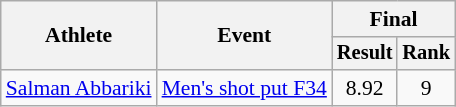<table class="wikitable" style="font-size:90%">
<tr>
<th rowspan="2">Athlete</th>
<th rowspan="2">Event</th>
<th colspan="2">Final</th>
</tr>
<tr style="font-size:95%">
<th>Result</th>
<th>Rank</th>
</tr>
<tr align=center>
<td align=left><a href='#'>Salman Abbariki</a></td>
<td align=left><a href='#'>Men's shot put F34</a></td>
<td>8.92</td>
<td>9</td>
</tr>
</table>
